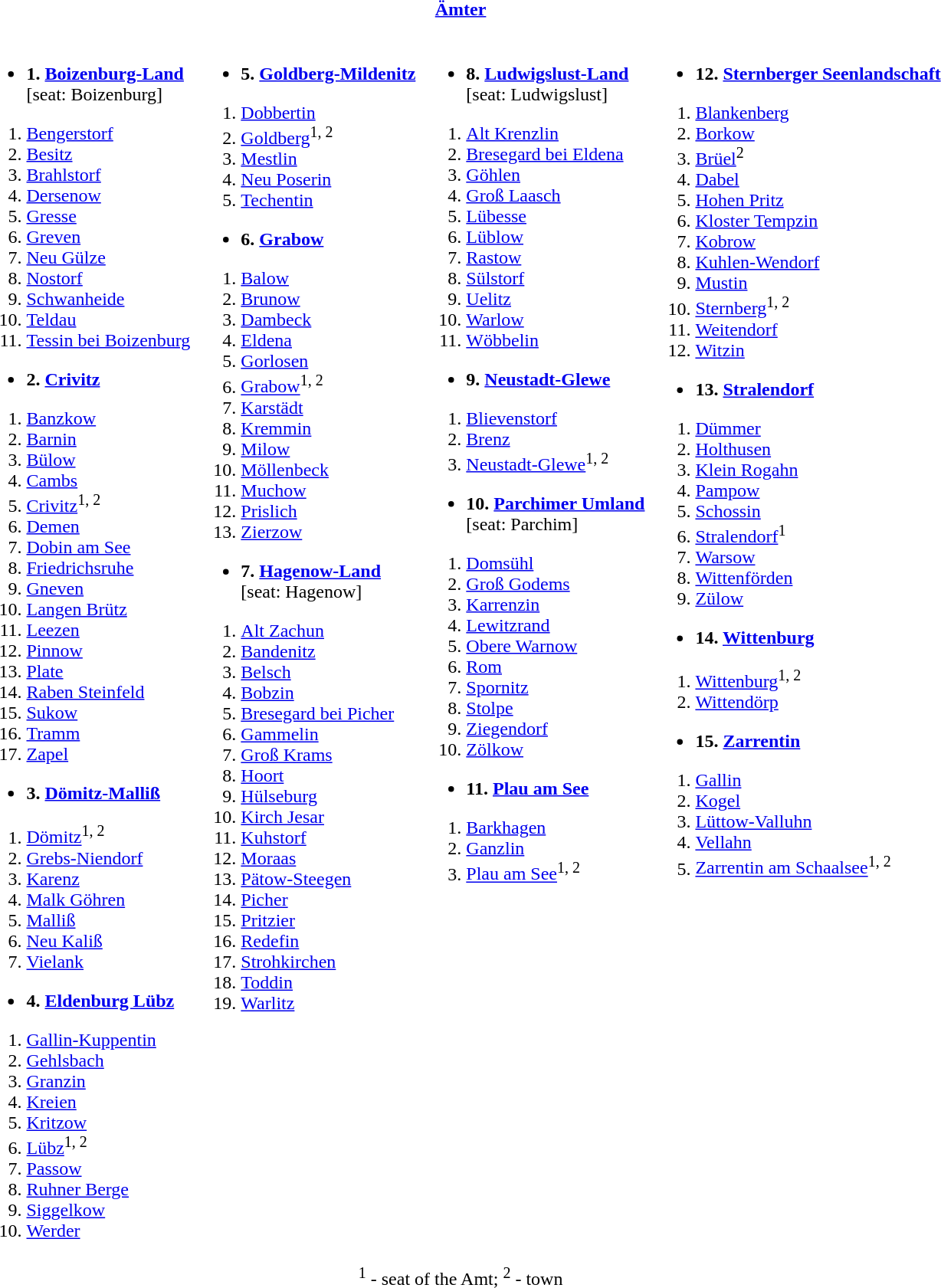<table>
<tr>
<th colspan=4><a href='#'>Ämter</a></th>
</tr>
<tr valign=top>
<td><br><ul><li><strong>1. <a href='#'>Boizenburg-Land</a></strong> <br>[seat: Boizenburg]</li></ul><ol><li><a href='#'>Bengerstorf</a></li><li><a href='#'>Besitz</a></li><li><a href='#'>Brahlstorf</a></li><li><a href='#'>Dersenow</a></li><li><a href='#'>Gresse</a></li><li><a href='#'>Greven</a></li><li><a href='#'>Neu Gülze</a></li><li><a href='#'>Nostorf</a></li><li><a href='#'>Schwanheide</a></li><li><a href='#'>Teldau</a></li><li><a href='#'>Tessin bei Boizenburg</a></li></ol><ul><li><strong>2. <a href='#'>Crivitz</a></strong></li></ul><ol><li><a href='#'>Banzkow</a></li><li><a href='#'>Barnin</a></li><li><a href='#'>Bülow</a></li><li><a href='#'>Cambs</a></li><li><a href='#'>Crivitz</a><sup>1, 2</sup></li><li><a href='#'>Demen</a></li><li><a href='#'>Dobin am See</a></li><li><a href='#'>Friedrichsruhe</a></li><li><a href='#'>Gneven</a></li><li><a href='#'>Langen Brütz</a></li><li><a href='#'>Leezen</a></li><li><a href='#'>Pinnow</a></li><li><a href='#'>Plate</a></li><li><a href='#'>Raben Steinfeld</a></li><li><a href='#'>Sukow</a></li><li><a href='#'>Tramm</a></li><li><a href='#'>Zapel</a></li></ol><ul><li><strong>3. <a href='#'>Dömitz-Malliß</a></strong></li></ul><ol><li><a href='#'>Dömitz</a><sup>1, 2</sup></li><li><a href='#'>Grebs-Niendorf</a></li><li><a href='#'>Karenz</a></li><li><a href='#'>Malk Göhren</a></li><li><a href='#'>Malliß</a></li><li><a href='#'>Neu Kaliß</a></li><li><a href='#'>Vielank</a></li></ol><ul><li><strong>4. <a href='#'>Eldenburg Lübz</a></strong></li></ul><ol><li><a href='#'>Gallin-Kuppentin</a></li><li><a href='#'>Gehlsbach</a></li><li><a href='#'>Granzin</a></li><li><a href='#'>Kreien</a></li><li><a href='#'>Kritzow</a></li><li><a href='#'>Lübz</a><sup>1, 2</sup></li><li><a href='#'>Passow</a></li><li><a href='#'>Ruhner Berge</a></li><li><a href='#'>Siggelkow</a></li><li><a href='#'>Werder</a></li></ol></td>
<td><br><ul><li><strong>5. <a href='#'>Goldberg-Mildenitz</a></strong></li></ul><ol><li><a href='#'>Dobbertin</a></li><li><a href='#'>Goldberg</a><sup>1, 2</sup></li><li><a href='#'>Mestlin</a></li><li><a href='#'>Neu Poserin</a></li><li><a href='#'>Techentin</a></li></ol><ul><li><strong>6. <a href='#'>Grabow</a></strong></li></ul><ol><li><a href='#'>Balow</a></li><li><a href='#'>Brunow</a></li><li><a href='#'>Dambeck</a></li><li><a href='#'>Eldena</a></li><li><a href='#'>Gorlosen</a></li><li><a href='#'>Grabow</a><sup>1, 2</sup></li><li><a href='#'>Karstädt</a></li><li><a href='#'>Kremmin</a></li><li><a href='#'>Milow</a></li><li><a href='#'>Möllenbeck</a></li><li><a href='#'>Muchow</a></li><li><a href='#'>Prislich</a></li><li><a href='#'>Zierzow</a></li></ol><ul><li><strong>7. <a href='#'>Hagenow-Land</a></strong> <br>[seat: Hagenow]</li></ul><ol><li><a href='#'>Alt Zachun</a></li><li><a href='#'>Bandenitz</a></li><li><a href='#'>Belsch</a></li><li><a href='#'>Bobzin</a></li><li><a href='#'>Bresegard bei Picher</a></li><li><a href='#'>Gammelin</a></li><li><a href='#'>Groß Krams</a></li><li><a href='#'>Hoort</a></li><li><a href='#'>Hülseburg</a></li><li><a href='#'>Kirch Jesar</a></li><li><a href='#'>Kuhstorf</a></li><li><a href='#'>Moraas</a></li><li><a href='#'>Pätow-Steegen</a></li><li><a href='#'>Picher</a></li><li><a href='#'>Pritzier</a></li><li><a href='#'>Redefin</a></li><li><a href='#'>Strohkirchen</a></li><li><a href='#'>Toddin</a></li><li><a href='#'>Warlitz</a></li></ol></td>
<td><br><ul><li><strong>8. <a href='#'>Ludwigslust-Land</a></strong> <br>[seat: Ludwigslust]</li></ul><ol><li><a href='#'>Alt Krenzlin</a></li><li><a href='#'>Bresegard bei Eldena</a></li><li><a href='#'>Göhlen</a></li><li><a href='#'>Groß Laasch</a></li><li><a href='#'>Lübesse</a></li><li><a href='#'>Lüblow</a></li><li><a href='#'>Rastow</a></li><li><a href='#'>Sülstorf</a></li><li><a href='#'>Uelitz</a></li><li><a href='#'>Warlow</a></li><li><a href='#'>Wöbbelin</a></li></ol><ul><li><strong>9. <a href='#'>Neustadt-Glewe</a></strong></li></ul><ol><li><a href='#'>Blievenstorf</a></li><li><a href='#'>Brenz</a></li><li><a href='#'>Neustadt-Glewe</a><sup>1, 2</sup></li></ol><ul><li><strong>10. <a href='#'>Parchimer Umland</a></strong><br>[seat: Parchim]</li></ul><ol><li><a href='#'>Domsühl</a></li><li><a href='#'>Groß Godems</a></li><li><a href='#'>Karrenzin</a></li><li><a href='#'>Lewitzrand</a></li><li><a href='#'>Obere Warnow</a></li><li><a href='#'>Rom</a></li><li><a href='#'>Spornitz</a></li><li><a href='#'>Stolpe</a></li><li><a href='#'>Ziegendorf</a></li><li><a href='#'>Zölkow</a></li></ol><ul><li><strong>11. <a href='#'>Plau am See</a></strong></li></ul><ol><li><a href='#'>Barkhagen</a></li><li><a href='#'>Ganzlin</a></li><li><a href='#'>Plau am See</a><sup>1, 2</sup></li></ol></td>
<td><br><ul><li><strong>12. <a href='#'>Sternberger Seenlandschaft</a></strong></li></ul><ol><li><a href='#'>Blankenberg</a></li><li><a href='#'>Borkow</a></li><li><a href='#'>Brüel</a><sup>2</sup></li><li><a href='#'>Dabel</a></li><li><a href='#'>Hohen Pritz</a></li><li><a href='#'>Kloster Tempzin</a></li><li><a href='#'>Kobrow</a></li><li><a href='#'>Kuhlen-Wendorf</a></li><li><a href='#'>Mustin</a></li><li><a href='#'>Sternberg</a><sup>1, 2</sup></li><li><a href='#'>Weitendorf</a></li><li><a href='#'>Witzin</a></li></ol><ul><li><strong>13. <a href='#'>Stralendorf</a></strong></li></ul><ol><li><a href='#'>Dümmer</a></li><li><a href='#'>Holthusen</a></li><li><a href='#'>Klein Rogahn</a></li><li><a href='#'>Pampow</a></li><li><a href='#'>Schossin</a></li><li><a href='#'>Stralendorf</a><sup>1</sup></li><li><a href='#'>Warsow</a></li><li><a href='#'>Wittenförden</a></li><li><a href='#'>Zülow</a></li></ol><ul><li><strong>14. <a href='#'>Wittenburg</a></strong></li></ul><ol><li><a href='#'>Wittenburg</a><sup>1, 2</sup></li><li><a href='#'>Wittendörp</a></li></ol><ul><li><strong>15. <a href='#'>Zarrentin</a></strong></li></ul><ol><li><a href='#'>Gallin</a></li><li><a href='#'>Kogel</a></li><li><a href='#'>Lüttow-Valluhn</a></li><li><a href='#'>Vellahn</a></li><li><a href='#'>Zarrentin am Schaalsee</a><sup>1, 2</sup></li></ol></td>
</tr>
<tr>
<td colspan=4 align=center><sup>1</sup> - seat of the Amt; <sup>2</sup> - town</td>
</tr>
</table>
